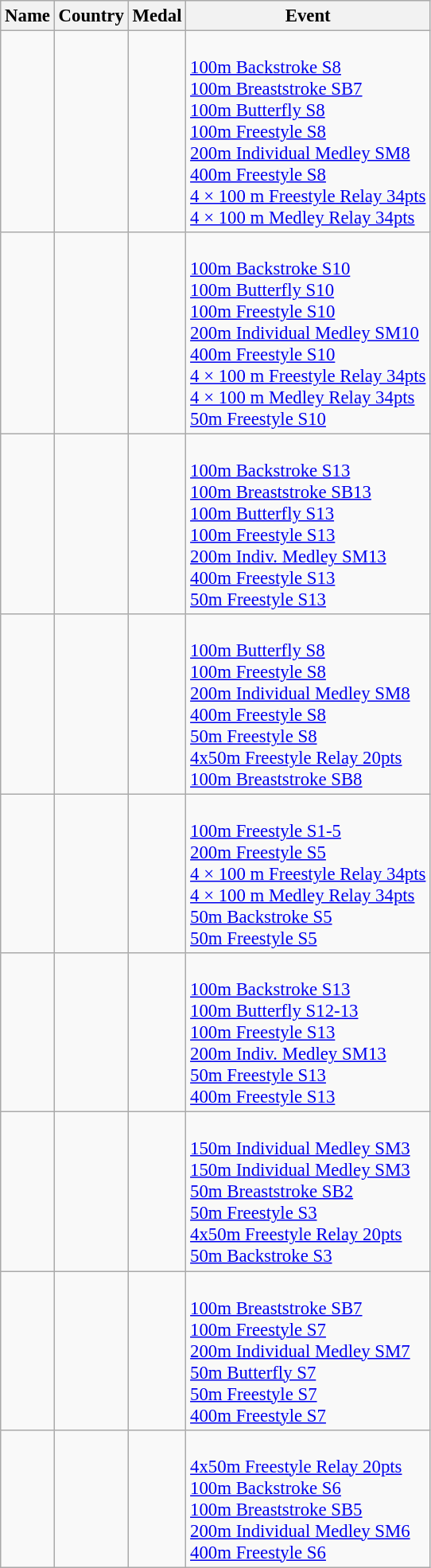<table class="wikitable sortable" style="font-size:95%">
<tr>
<th>Name</th>
<th>Country</th>
<th>Medal</th>
<th>Event</th>
</tr>
<tr>
<td></td>
<td></td>
<td><br><br> 
<br>
<br> 
<br>
<br> 
<br>
<br>
<br></td>
<td><br><a href='#'>100m Backstroke S8</a><br>
<a href='#'>100m Breaststroke SB7</a> <br> 
<a href='#'>100m Butterfly S8</a><br>
<a href='#'>100m Freestyle S8</a><br> 
<a href='#'>200m Individual Medley SM8</a><br> 
<a href='#'>400m Freestyle S8</a><br>
<a href='#'>4 × 100 m Freestyle Relay 34pts</a><br>
<a href='#'>4 × 100 m Medley Relay 34pts</a></td>
</tr>
<tr>
<td></td>
<td></td>
<td><br><br> 
<br>
<br> 
<br>
<br> 
<br>
<br>
<br></td>
<td><br><a href='#'>100m Backstroke S10</a><br>
<a href='#'>100m Butterfly S10</a><br>
<a href='#'>100m Freestyle S10</a><br> 
<a href='#'>200m Individual Medley SM10</a><br>
<a href='#'>400m Freestyle S10</a><br>
<a href='#'>4 × 100 m Freestyle Relay 34pts</a><br> 
<a href='#'>4 × 100 m Medley Relay 34pts</a><br>
<a href='#'>50m Freestyle S10</a></td>
</tr>
<tr>
<td></td>
<td></td>
<td><br><br> 
<br> 
<br>
<br>
<br>
<br>
<br></td>
<td><br><a href='#'>100m Backstroke S13</a> <br> 
<a href='#'>100m Breaststroke SB13</a><br>
<a href='#'>100m Butterfly S13</a><br> 
<a href='#'>100m Freestyle S13</a><br>
<a href='#'>200m Indiv. Medley SM13</a><br>
<a href='#'>400m Freestyle S13</a><br> 
<a href='#'>50m Freestyle S13</a></td>
</tr>
<tr>
<td></td>
<td></td>
<td><br><br> 
<br> 
<br>
<br>
<br>
<br>
<br></td>
<td><br><a href='#'>100m Butterfly S8</a> <br> 
<a href='#'>100m Freestyle S8</a><br>
<a href='#'>200m Individual Medley SM8</a><br> 
<a href='#'>400m Freestyle S8</a><br> 
<a href='#'>50m Freestyle S8</a><br>
<a href='#'>4x50m Freestyle Relay 20pts</a><br>
<a href='#'>100m Breaststroke SB8</a></td>
</tr>
<tr>
<td></td>
<td></td>
<td><br><br> 
<br> 
<br>
<br>
<br>
<br></td>
<td><br><a href='#'>100m Freestyle S1-5</a> <br> 
<a href='#'>200m Freestyle S5</a><br>
<a href='#'>4 × 100 m Freestyle Relay 34pts</a><br> 
<a href='#'>4 × 100 m Medley Relay 34pts</a><br>
<a href='#'>50m Backstroke S5</a><br>
<a href='#'>50m Freestyle S5</a></td>
</tr>
<tr>
<td></td>
<td></td>
<td><br><br> 
<br> 
<br>
<br>
<br>
<br></td>
<td><br><a href='#'>100m Backstroke S13</a> <br> 
<a href='#'>100m Butterfly S12-13</a><br>
<a href='#'>100m Freestyle S13</a><br> 
<a href='#'>200m Indiv. Medley SM13</a><br> 
<a href='#'>50m Freestyle S13</a><br>
<a href='#'>400m Freestyle S13</a></td>
</tr>
<tr>
<td></td>
<td></td>
<td><br><br> 
<br> 
<br>
<br>
<br>
<br></td>
<td><br><a href='#'>150m Individual Medley SM3</a> <br> 
<a href='#'>150m Individual Medley SM3</a><br>
<a href='#'>50m Breaststroke SB2</a><br> 
<a href='#'>50m Freestyle S3</a><br>
<a href='#'>4x50m Freestyle Relay 20pts</a><br>
<a href='#'>50m Backstroke S3</a></td>
</tr>
<tr>
<td></td>
<td></td>
<td><br><br> 
<br> 
<br>
<br>
<br>
<br></td>
<td><br><a href='#'>100m Breaststroke SB7</a> <br> 
<a href='#'>100m Freestyle S7</a><br>
<a href='#'>200m Individual Medley SM7</a><br> 
<a href='#'>50m Butterfly S7</a><br> 
<a href='#'>50m Freestyle S7</a><br>
<a href='#'>400m Freestyle S7</a></td>
</tr>
<tr>
<td></td>
<td></td>
<td><br><br> 
<br> 
<br>
<br>
<br></td>
<td><br><a href='#'>4x50m Freestyle Relay 20pts</a> <br> 
<a href='#'>100m Backstroke S6</a><br>
<a href='#'>100m Breaststroke SB5</a><br> 
<a href='#'>200m Individual Medley SM6</a><br> 
<a href='#'>400m Freestyle S6</a></td>
</tr>
</table>
